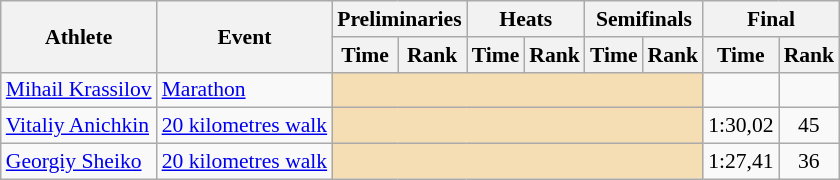<table class=wikitable style="font-size:90%;">
<tr>
<th rowspan="2">Athlete</th>
<th rowspan="2">Event</th>
<th colspan="2">Preliminaries</th>
<th colspan="2">Heats</th>
<th colspan="2">Semifinals</th>
<th colspan="2">Final</th>
</tr>
<tr>
<th>Time</th>
<th>Rank</th>
<th>Time</th>
<th>Rank</th>
<th>Time</th>
<th>Rank</th>
<th>Time</th>
<th>Rank</th>
</tr>
<tr style="border-top: single;">
<td><a href='#'>Mihail Krassilov</a></td>
<td><a href='#'>Marathon</a></td>
<td colspan= 6 bgcolor="wheat"></td>
<td align=center></td>
<td align=center></td>
</tr>
<tr style="border-top: single;">
<td><a href='#'>Vitaliy Anichkin</a></td>
<td><a href='#'>20 kilometres walk</a></td>
<td colspan= 6 bgcolor="wheat"></td>
<td align=center>1:30,02</td>
<td align=center>45</td>
</tr>
<tr style="border-top: single;">
<td><a href='#'>Georgiy Sheiko</a></td>
<td><a href='#'>20 kilometres walk</a></td>
<td colspan= 6 bgcolor="wheat"></td>
<td align=center>1:27,41</td>
<td align=center>36</td>
</tr>
</table>
